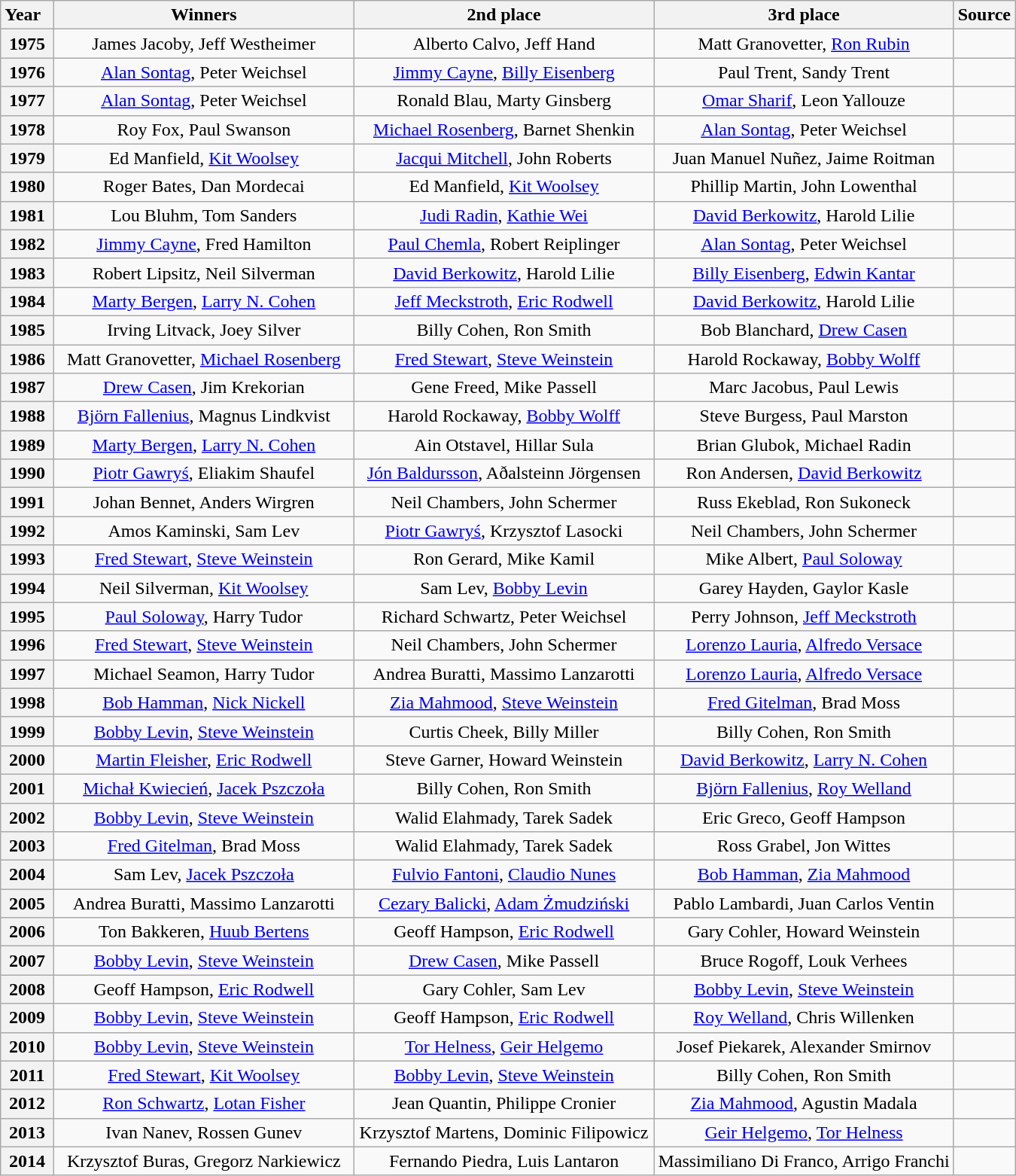<table class="wikitable" style="text-align:center">
<tr>
<th><strong>Year</strong>  </th>
<th><strong>Winners</strong></th>
<th><strong>2nd place</strong></th>
<th><strong>3rd place</strong></th>
<th><strong>Source</strong></th>
</tr>
<tr>
<th>1975</th>
<td>James Jacoby, Jeff Westheimer</td>
<td>Alberto Calvo, Jeff Hand</td>
<td>Matt Granovetter, <a href='#'>Ron Rubin</a></td>
<td></td>
</tr>
<tr>
<th>1976</th>
<td><a href='#'>Alan Sontag</a>, Peter Weichsel</td>
<td><a href='#'>Jimmy Cayne</a>, <a href='#'>Billy Eisenberg</a></td>
<td>Paul Trent, Sandy Trent</td>
<td></td>
</tr>
<tr>
<th>1977</th>
<td><a href='#'>Alan Sontag</a>, Peter Weichsel</td>
<td>Ronald Blau, Marty Ginsberg</td>
<td><a href='#'>Omar Sharif</a>, Leon Yallouze</td>
<td></td>
</tr>
<tr>
<th>1978</th>
<td>Roy Fox, Paul Swanson</td>
<td><a href='#'>Michael Rosenberg</a>, Barnet Shenkin</td>
<td><a href='#'>Alan Sontag</a>, Peter Weichsel</td>
<td></td>
</tr>
<tr>
<th>1979</th>
<td>Ed Manfield, <a href='#'>Kit Woolsey</a></td>
<td><a href='#'>Jacqui Mitchell</a>, John Roberts</td>
<td>  Juan Manuel Nuñez, Jaime Roitman  </td>
<td></td>
</tr>
<tr>
<th>1980</th>
<td>Roger Bates, Dan Mordecai</td>
<td>Ed Manfield, <a href='#'>Kit Woolsey</a></td>
<td>Phillip Martin, John Lowenthal</td>
<td></td>
</tr>
<tr>
<th>1981</th>
<td>Lou Bluhm, Tom Sanders</td>
<td><a href='#'>Judi Radin</a>, <a href='#'>Kathie Wei</a></td>
<td><a href='#'>David Berkowitz</a>, Harold Lilie</td>
<td></td>
</tr>
<tr>
<th>1982</th>
<td><a href='#'>Jimmy Cayne</a>, Fred Hamilton</td>
<td><a href='#'>Paul Chemla</a>, Robert Reiplinger</td>
<td><a href='#'>Alan Sontag</a>, Peter Weichsel</td>
<td></td>
</tr>
<tr>
<th>1983</th>
<td>Robert Lipsitz, Neil Silverman</td>
<td><a href='#'>David Berkowitz</a>, Harold Lilie</td>
<td><a href='#'>Billy Eisenberg</a>, <a href='#'>Edwin Kantar</a></td>
<td></td>
</tr>
<tr>
<th>1984</th>
<td><a href='#'>Marty Bergen</a>, <a href='#'>Larry N. Cohen</a></td>
<td><a href='#'>Jeff Meckstroth</a>, <a href='#'>Eric Rodwell</a></td>
<td><a href='#'>David Berkowitz</a>, Harold Lilie</td>
<td></td>
</tr>
<tr>
<th>1985</th>
<td>Irving Litvack, Joey Silver</td>
<td>Billy Cohen, Ron Smith</td>
<td>Bob Blanchard, <a href='#'>Drew Casen</a></td>
<td></td>
</tr>
<tr>
<th>1986</th>
<td>  Matt Granovetter, <a href='#'>Michael Rosenberg</a>  </td>
<td><a href='#'>Fred Stewart</a>, <a href='#'>Steve Weinstein</a></td>
<td>Harold Rockaway, <a href='#'>Bobby Wolff</a></td>
<td></td>
</tr>
<tr>
<th>1987</th>
<td><a href='#'>Drew Casen</a>, Jim Krekorian</td>
<td>Gene Freed, Mike Passell</td>
<td>Marc Jacobus, Paul Lewis</td>
<td></td>
</tr>
<tr>
<th>1988</th>
<td><a href='#'>Björn Fallenius</a>, Magnus Lindkvist</td>
<td>Harold Rockaway, <a href='#'>Bobby Wolff</a></td>
<td>Steve Burgess, Paul Marston</td>
<td></td>
</tr>
<tr>
<th>1989</th>
<td><a href='#'>Marty Bergen</a>, <a href='#'>Larry N. Cohen</a></td>
<td>Ain Otstavel, Hillar Sula</td>
<td>Brian Glubok, Michael Radin</td>
<td></td>
</tr>
<tr>
<th>1990</th>
<td><a href='#'>Piotr Gawryś</a>, Eliakim Shaufel</td>
<td>  <a href='#'>Jón Baldursson</a>, Aðalsteinn Jörgensen  </td>
<td>Ron Andersen, <a href='#'>David Berkowitz</a></td>
<td></td>
</tr>
<tr>
<th>1991</th>
<td>Johan Bennet, Anders Wirgren</td>
<td>Neil Chambers, John Schermer</td>
<td>Russ Ekeblad, Ron Sukoneck</td>
<td></td>
</tr>
<tr>
<th>1992</th>
<td>Amos Kaminski, Sam Lev</td>
<td><a href='#'>Piotr Gawryś</a>, Krzysztof Lasocki</td>
<td>Neil Chambers, John Schermer</td>
<td></td>
</tr>
<tr>
<th>1993</th>
<td><a href='#'>Fred Stewart</a>, <a href='#'>Steve Weinstein</a></td>
<td>Ron Gerard, Mike Kamil</td>
<td>Mike Albert, <a href='#'>Paul Soloway</a></td>
<td></td>
</tr>
<tr>
<th>1994</th>
<td>Neil Silverman, <a href='#'>Kit Woolsey</a></td>
<td>Sam Lev, <a href='#'>Bobby Levin</a></td>
<td>Garey Hayden, Gaylor Kasle</td>
<td></td>
</tr>
<tr>
<th>1995</th>
<td><a href='#'>Paul Soloway</a>, Harry Tudor</td>
<td>Richard Schwartz, Peter Weichsel</td>
<td>Perry Johnson, <a href='#'>Jeff Meckstroth</a></td>
<td></td>
</tr>
<tr>
<th>1996</th>
<td><a href='#'>Fred Stewart</a>, <a href='#'>Steve Weinstein</a></td>
<td>Neil Chambers, John Schermer</td>
<td><a href='#'>Lorenzo Lauria</a>, <a href='#'>Alfredo Versace</a></td>
<td></td>
</tr>
<tr>
<th>1997</th>
<td>Michael Seamon, Harry Tudor</td>
<td>Andrea Buratti, Massimo Lanzarotti</td>
<td><a href='#'>Lorenzo Lauria</a>, <a href='#'>Alfredo Versace</a></td>
<td></td>
</tr>
<tr>
<th>1998</th>
<td><a href='#'>Bob Hamman</a>, <a href='#'>Nick Nickell</a></td>
<td><a href='#'>Zia Mahmood</a>, <a href='#'>Steve Weinstein</a></td>
<td><a href='#'>Fred Gitelman</a>, Brad Moss</td>
<td></td>
</tr>
<tr>
<th>1999</th>
<td><a href='#'>Bobby Levin</a>, <a href='#'>Steve Weinstein</a></td>
<td>Curtis Cheek, Billy Miller</td>
<td>Billy Cohen, Ron Smith</td>
<td></td>
</tr>
<tr>
<th>2000</th>
<td><a href='#'>Martin Fleisher</a>, <a href='#'>Eric Rodwell</a></td>
<td>Steve Garner, Howard Weinstein</td>
<td><a href='#'>David Berkowitz</a>, <a href='#'>Larry N. Cohen</a></td>
<td></td>
</tr>
<tr>
<th>2001</th>
<td><a href='#'>Michał Kwiecień</a>, <a href='#'>Jacek Pszczoła</a></td>
<td>Billy Cohen, Ron Smith</td>
<td><a href='#'>Björn Fallenius</a>, <a href='#'>Roy Welland</a></td>
<td></td>
</tr>
<tr>
<th>2002</th>
<td><a href='#'>Bobby Levin</a>, <a href='#'>Steve Weinstein</a></td>
<td>Walid Elahmady, Tarek Sadek</td>
<td>Eric Greco, Geoff Hampson</td>
<td></td>
</tr>
<tr>
<th>2003</th>
<td><a href='#'>Fred Gitelman</a>, Brad Moss</td>
<td>Walid Elahmady, Tarek Sadek</td>
<td>Ross Grabel, Jon Wittes</td>
<td></td>
</tr>
<tr>
<th>2004</th>
<td>Sam Lev, <a href='#'>Jacek Pszczoła</a></td>
<td><a href='#'>Fulvio Fantoni</a>, <a href='#'>Claudio Nunes</a></td>
<td><a href='#'>Bob Hamman</a>, <a href='#'>Zia Mahmood</a></td>
<td></td>
</tr>
<tr>
<th>2005</th>
<td>Andrea Buratti, Massimo Lanzarotti</td>
<td><a href='#'>Cezary Balicki</a>, <a href='#'>Adam Żmudziński</a></td>
<td>Pablo Lambardi, Juan Carlos Ventin</td>
<td></td>
</tr>
<tr>
<th>2006</th>
<td>Ton Bakkeren, <a href='#'>Huub Bertens</a></td>
<td>Geoff Hampson, <a href='#'>Eric Rodwell</a></td>
<td>Gary Cohler, Howard Weinstein</td>
<td></td>
</tr>
<tr>
<th>2007</th>
<td><a href='#'>Bobby Levin</a>, <a href='#'>Steve Weinstein</a></td>
<td><a href='#'>Drew Casen</a>, Mike Passell</td>
<td>Bruce Rogoff, Louk Verhees</td>
<td></td>
</tr>
<tr>
<th>2008</th>
<td>Geoff Hampson, <a href='#'>Eric Rodwell</a></td>
<td>Gary Cohler, Sam Lev</td>
<td><a href='#'>Bobby Levin</a>, <a href='#'>Steve Weinstein</a></td>
<td></td>
</tr>
<tr>
<th>2009</th>
<td><a href='#'>Bobby Levin</a>, <a href='#'>Steve Weinstein</a></td>
<td>Geoff Hampson, <a href='#'>Eric Rodwell</a></td>
<td><a href='#'>Roy Welland</a>, Chris Willenken</td>
<td></td>
</tr>
<tr>
<th>2010</th>
<td><a href='#'>Bobby Levin</a>, <a href='#'>Steve Weinstein</a></td>
<td><a href='#'>Tor Helness</a>, <a href='#'>Geir Helgemo</a></td>
<td>Josef Piekarek, Alexander Smirnov</td>
<td></td>
</tr>
<tr>
<th>2011</th>
<td><a href='#'>Fred Stewart</a>, <a href='#'>Kit Woolsey</a></td>
<td><a href='#'>Bobby Levin</a>, <a href='#'>Steve Weinstein</a></td>
<td>Billy Cohen, Ron Smith</td>
<td></td>
</tr>
<tr>
<th>2012</th>
<td><a href='#'>Ron Schwartz</a>, <a href='#'>Lotan Fisher</a></td>
<td>Jean Quantin, Philippe Cronier</td>
<td><a href='#'>Zia Mahmood</a>, Agustin Madala</td>
<td></td>
</tr>
<tr>
<th>2013</th>
<td>Ivan Nanev, Rossen Gunev</td>
<td>Krzysztof Martens, Dominic Filipowicz</td>
<td><a href='#'>Geir Helgemo</a>, <a href='#'>Tor Helness</a></td>
<td></td>
</tr>
<tr>
<th>2014</th>
<td>Krzysztof Buras, Gregorz Narkiewicz</td>
<td>Fernando Piedra, Luis Lantaron</td>
<td>Massimiliano Di Franco, Arrigo Franchi</td>
<td></td>
</tr>
</table>
